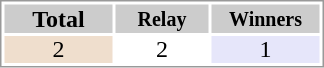<table style="border: 1px solid #999; background-color:#FFFFFF; line-height:16px; text-align:center">
<tr>
<th style="background-color: #ccc;" width="70">Total</th>
<th style="background-color: #ccc;" width="60"><small>Relay</small></th>
<th style="background-color: #ccc;" width="70"><small>Winners</small></th>
</tr>
<tr>
<td bgcolor=#EFDECD>2</td>
<td>2</td>
<td bgcolor="#E6E6FA">1</td>
</tr>
</table>
